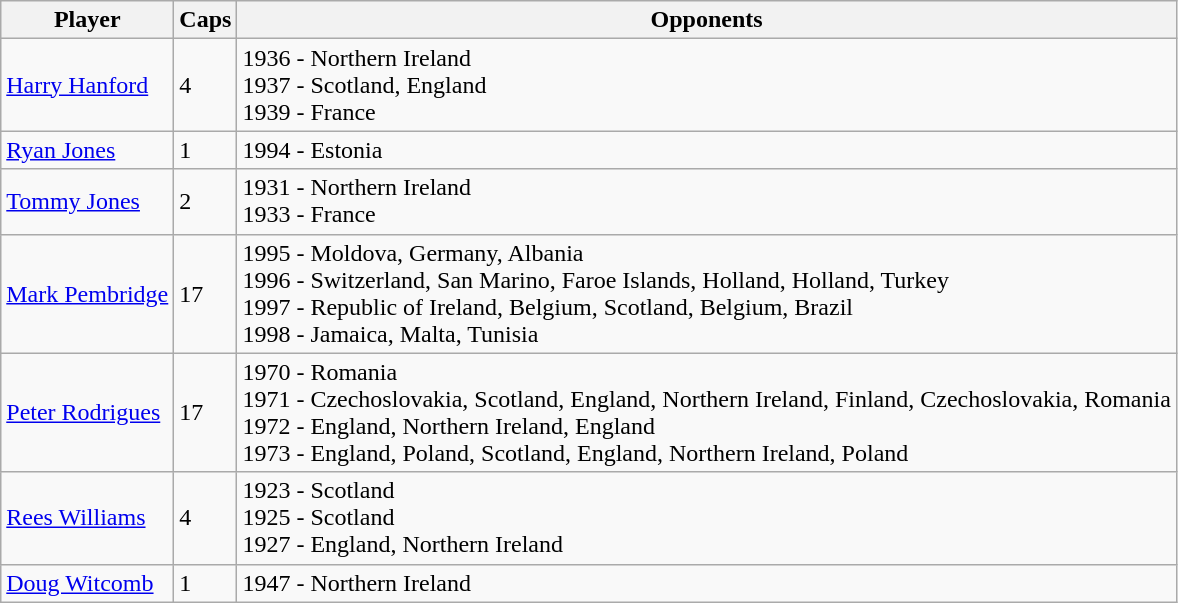<table class="wikitable">
<tr>
<th>Player</th>
<th>Caps</th>
<th>Opponents</th>
</tr>
<tr>
<td><a href='#'>Harry Hanford</a></td>
<td>4</td>
<td>1936 - Northern Ireland<br>1937 - Scotland, England<br>1939 - France</td>
</tr>
<tr>
<td><a href='#'>Ryan Jones</a></td>
<td>1</td>
<td>1994 - Estonia</td>
</tr>
<tr>
<td><a href='#'>Tommy Jones</a></td>
<td>2</td>
<td>1931 - Northern Ireland<br>1933 - France</td>
</tr>
<tr>
<td><a href='#'>Mark Pembridge</a></td>
<td>17</td>
<td>1995 - Moldova, Germany, Albania<br>1996 - Switzerland, San Marino, Faroe Islands, Holland, Holland, Turkey<br>1997 - Republic of Ireland, Belgium, Scotland, Belgium, Brazil<br>1998 - Jamaica, Malta, Tunisia</td>
</tr>
<tr>
<td><a href='#'>Peter Rodrigues</a></td>
<td>17</td>
<td>1970 - Romania<br>1971 - Czechoslovakia, Scotland, England, Northern Ireland, Finland, Czechoslovakia, Romania<br>1972 - England, Northern Ireland, England<br>1973 - England, Poland, Scotland, England, Northern Ireland, Poland</td>
</tr>
<tr>
<td><a href='#'>Rees Williams</a></td>
<td>4</td>
<td>1923 - Scotland<br>1925 - Scotland<br>1927 - England, Northern Ireland</td>
</tr>
<tr>
<td><a href='#'>Doug Witcomb</a></td>
<td>1</td>
<td>1947 - Northern Ireland</td>
</tr>
</table>
